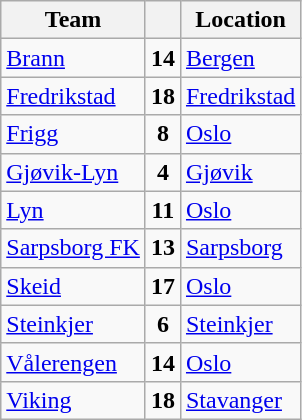<table class="wikitable sortable" border="1">
<tr>
<th>Team</th>
<th></th>
<th>Location</th>
</tr>
<tr>
<td><a href='#'>Brann</a></td>
<td align="center"><strong>14</strong></td>
<td><a href='#'>Bergen</a></td>
</tr>
<tr>
<td><a href='#'>Fredrikstad</a></td>
<td align="center"><strong>18</strong></td>
<td><a href='#'>Fredrikstad</a></td>
</tr>
<tr>
<td><a href='#'>Frigg</a></td>
<td align="center"><strong>8</strong></td>
<td><a href='#'>Oslo</a></td>
</tr>
<tr>
<td><a href='#'>Gjøvik-Lyn</a></td>
<td align="center"><strong>4</strong></td>
<td><a href='#'>Gjøvik</a></td>
</tr>
<tr>
<td><a href='#'>Lyn</a></td>
<td align="center"><strong>11</strong></td>
<td><a href='#'>Oslo</a></td>
</tr>
<tr>
<td><a href='#'>Sarpsborg FK</a></td>
<td align="center"><strong>13</strong></td>
<td><a href='#'>Sarpsborg</a></td>
</tr>
<tr>
<td><a href='#'>Skeid</a></td>
<td align="center"><strong>17</strong></td>
<td><a href='#'>Oslo</a></td>
</tr>
<tr>
<td><a href='#'>Steinkjer</a></td>
<td align="center"><strong>6</strong></td>
<td><a href='#'>Steinkjer</a></td>
</tr>
<tr>
<td><a href='#'>Vålerengen</a></td>
<td align="center"><strong>14</strong></td>
<td><a href='#'>Oslo</a></td>
</tr>
<tr>
<td><a href='#'>Viking</a></td>
<td align="center"><strong>18</strong></td>
<td><a href='#'>Stavanger</a></td>
</tr>
</table>
